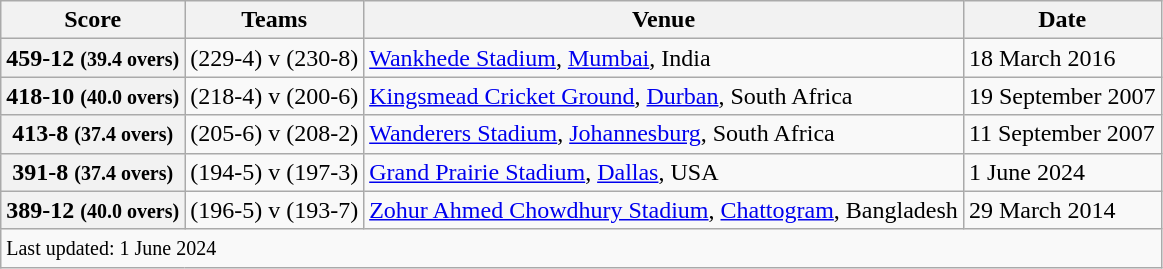<table class="wikitable sortable">
<tr>
<th>Score</th>
<th>Teams</th>
<th>Venue</th>
<th>Date</th>
</tr>
<tr>
<th>459-12 <small>(39.4 overs)</small></th>
<td> (229-4) v  (230-8)</td>
<td><a href='#'>Wankhede Stadium</a>, <a href='#'>Mumbai</a>, India</td>
<td>18 March 2016</td>
</tr>
<tr>
<th>418-10 <small>(40.0 overs)</small></th>
<td> (218-4) v  (200-6)</td>
<td><a href='#'>Kingsmead Cricket Ground</a>, <a href='#'>Durban</a>, South Africa</td>
<td>19 September 2007</td>
</tr>
<tr>
<th>413-8 <small>(37.4 overs)</small></th>
<td> (205-6) v  (208-2)</td>
<td><a href='#'>Wanderers Stadium</a>, <a href='#'>Johannesburg</a>, South Africa</td>
<td>11 September 2007</td>
</tr>
<tr>
<th>391-8 <small>(37.4 overs)</small></th>
<td> (194-5) v  (197-3)</td>
<td><a href='#'>Grand Prairie Stadium</a>, <a href='#'>Dallas</a>, USA</td>
<td>1 June 2024</td>
</tr>
<tr>
<th>389-12 <small>(40.0 overs)</small></th>
<td> (196-5) v  (193-7)</td>
<td><a href='#'>Zohur Ahmed Chowdhury Stadium</a>, <a href='#'>Chattogram</a>, Bangladesh</td>
<td>29 March 2014</td>
</tr>
<tr>
<td colspan="6"><small>Last updated: 1 June 2024</small></td>
</tr>
</table>
